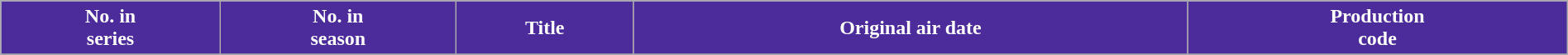<table class="wikitable plainrowheaders" width="100%" style="margin-right: 0;">
<tr>
<th style="background-color: #4c2c9b; color:#ffffff;">No. in<br>series</th>
<th style="background-color: #4c2c9b; color:#ffffff;">No. in<br>season</th>
<th style="background-color: #4c2c9b; color:#ffffff;">Title</th>
<th style="background-color: #4c2c9b; color:#ffffff;">Original air date</th>
<th style="background-color: #4c2c9b; color:#ffffff;">Production<br>code</th>
</tr>
<tr>
</tr>
</table>
